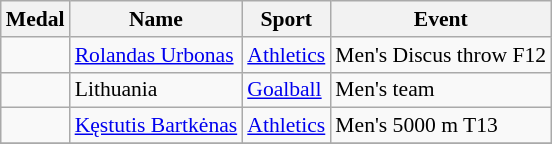<table class="wikitable sortable" style="font-size:90%">
<tr>
<th>Medal</th>
<th>Name</th>
<th>Sport</th>
<th>Event</th>
</tr>
<tr>
<td></td>
<td><a href='#'>Rolandas Urbonas</a></td>
<td><a href='#'>Athletics</a></td>
<td>Men's Discus throw F12</td>
</tr>
<tr>
<td></td>
<td>Lithuania</td>
<td><a href='#'>Goalball</a></td>
<td>Men's team</td>
</tr>
<tr>
<td></td>
<td><a href='#'>Kęstutis Bartkėnas</a></td>
<td><a href='#'>Athletics</a></td>
<td>Men's 5000 m T13</td>
</tr>
<tr>
</tr>
</table>
